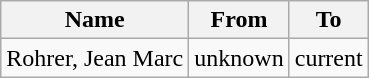<table class="wikitable" style="text-align: left">
<tr>
<th rowspan="1">Name</th>
<th rowspan="1">From</th>
<th rowspan="1">To</th>
</tr>
<tr>
<td> Rohrer, Jean Marc</td>
<td align=left>unknown</td>
<td align=left>current</td>
</tr>
</table>
